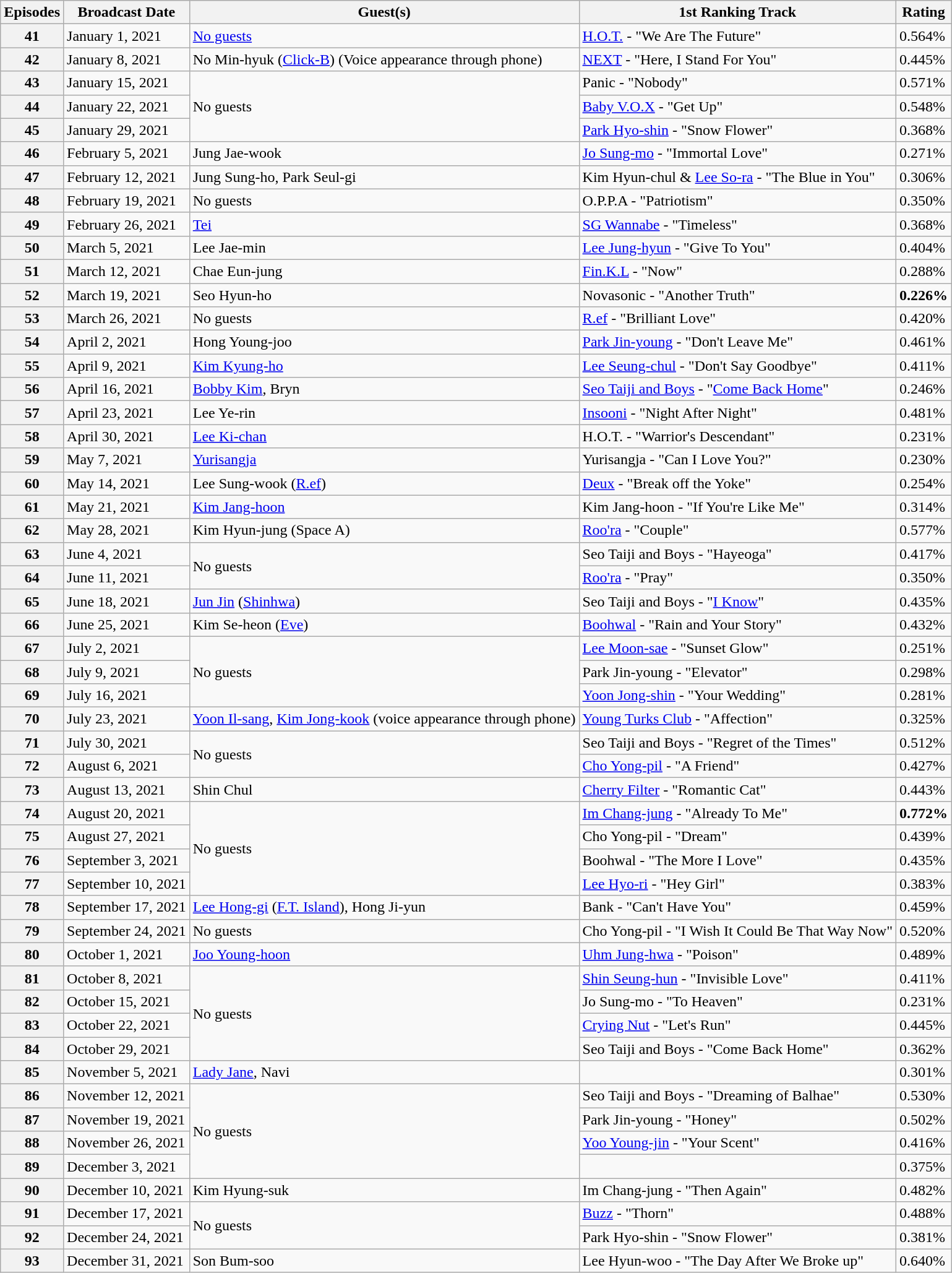<table class="wikitable">
<tr>
<th>Episodes</th>
<th>Broadcast Date</th>
<th>Guest(s)</th>
<th>1st Ranking Track</th>
<th>Rating</th>
</tr>
<tr>
<th>41</th>
<td>January 1, 2021</td>
<td><a href='#'>No guests</a></td>
<td><a href='#'>H.O.T.</a> - "We Are The Future"</td>
<td>0.564%</td>
</tr>
<tr>
<th>42</th>
<td>January 8, 2021</td>
<td>No Min-hyuk (<a href='#'>Click-B</a>) (Voice appearance through phone)</td>
<td><a href='#'>NEXT</a> - "Here, I Stand For You"</td>
<td>0.445%</td>
</tr>
<tr>
<th>43</th>
<td>January 15, 2021</td>
<td rowspan="3">No guests</td>
<td>Panic - "Nobody"</td>
<td>0.571%</td>
</tr>
<tr>
<th>44</th>
<td>January 22, 2021</td>
<td><a href='#'>Baby V.O.X</a> - "Get Up"</td>
<td>0.548%</td>
</tr>
<tr>
<th>45</th>
<td>January 29, 2021</td>
<td><a href='#'>Park Hyo-shin</a> - "Snow Flower"</td>
<td>0.368%</td>
</tr>
<tr>
<th>46</th>
<td>February 5, 2021</td>
<td>Jung Jae-wook</td>
<td><a href='#'>Jo Sung-mo</a> - "Immortal Love"</td>
<td>0.271%</td>
</tr>
<tr>
<th>47</th>
<td>February 12, 2021</td>
<td>Jung Sung-ho, Park Seul-gi</td>
<td>Kim Hyun-chul & <a href='#'>Lee So-ra</a> - "The Blue in You"</td>
<td>0.306%</td>
</tr>
<tr>
<th>48</th>
<td>February 19, 2021</td>
<td>No guests</td>
<td>O.P.P.A - "Patriotism"</td>
<td>0.350%</td>
</tr>
<tr>
<th>49</th>
<td>February 26, 2021</td>
<td><a href='#'>Tei</a></td>
<td><a href='#'>SG Wannabe</a> - "Timeless"</td>
<td>0.368%</td>
</tr>
<tr>
<th>50</th>
<td>March 5, 2021</td>
<td>Lee Jae-min</td>
<td><a href='#'>Lee Jung-hyun</a> - "Give To You"</td>
<td>0.404%</td>
</tr>
<tr>
<th>51</th>
<td>March 12, 2021</td>
<td>Chae Eun-jung</td>
<td><a href='#'>Fin.K.L</a> - "Now"</td>
<td>0.288%</td>
</tr>
<tr>
<th>52</th>
<td>March 19, 2021</td>
<td>Seo Hyun-ho</td>
<td>Novasonic - "Another Truth"</td>
<td><span><strong>0.226%</strong></span></td>
</tr>
<tr>
<th>53</th>
<td>March 26, 2021</td>
<td>No guests</td>
<td><a href='#'>R.ef</a> - "Brilliant Love"</td>
<td>0.420%</td>
</tr>
<tr>
<th>54</th>
<td>April 2, 2021</td>
<td>Hong Young-joo</td>
<td><a href='#'>Park Jin-young</a> - "Don't Leave Me"</td>
<td>0.461%</td>
</tr>
<tr>
<th>55</th>
<td>April 9, 2021</td>
<td><a href='#'>Kim Kyung-ho</a></td>
<td><a href='#'>Lee Seung-chul</a> - "Don't Say Goodbye"</td>
<td>0.411%</td>
</tr>
<tr>
<th>56</th>
<td>April 16, 2021</td>
<td><a href='#'>Bobby Kim</a>, Bryn</td>
<td><a href='#'>Seo Taiji and Boys</a> - "<a href='#'>Come Back Home</a>"</td>
<td>0.246%</td>
</tr>
<tr>
<th>57</th>
<td>April 23, 2021</td>
<td>Lee Ye-rin</td>
<td><a href='#'>Insooni</a> - "Night After Night"</td>
<td>0.481%</td>
</tr>
<tr>
<th>58</th>
<td>April 30, 2021</td>
<td><a href='#'>Lee Ki-chan</a></td>
<td>H.O.T. - "Warrior's Descendant"</td>
<td>0.231%</td>
</tr>
<tr>
<th>59</th>
<td>May 7, 2021</td>
<td><a href='#'>Yurisangja</a></td>
<td>Yurisangja - "Can I Love You?"</td>
<td>0.230%</td>
</tr>
<tr>
<th>60</th>
<td>May 14, 2021</td>
<td>Lee Sung-wook (<a href='#'>R.ef</a>)</td>
<td><a href='#'>Deux</a> - "Break off the Yoke"</td>
<td>0.254%</td>
</tr>
<tr>
<th>61</th>
<td>May 21, 2021</td>
<td><a href='#'>Kim Jang-hoon</a></td>
<td>Kim Jang-hoon - "If You're Like Me"</td>
<td>0.314%</td>
</tr>
<tr>
<th>62</th>
<td>May 28, 2021</td>
<td>Kim Hyun-jung (Space A)</td>
<td><a href='#'>Roo'ra</a> - "Couple"</td>
<td>0.577%</td>
</tr>
<tr>
<th>63</th>
<td>June 4, 2021</td>
<td rowspan="2">No guests</td>
<td>Seo Taiji and Boys - "Hayeoga"</td>
<td>0.417%</td>
</tr>
<tr>
<th>64</th>
<td>June 11, 2021</td>
<td><a href='#'>Roo'ra</a> - "Pray"</td>
<td>0.350%</td>
</tr>
<tr>
<th>65</th>
<td>June 18, 2021</td>
<td><a href='#'>Jun Jin</a> (<a href='#'>Shinhwa</a>)</td>
<td>Seo Taiji and Boys - "<a href='#'>I Know</a>"</td>
<td>0.435%</td>
</tr>
<tr>
<th>66</th>
<td>June 25, 2021</td>
<td>Kim Se-heon (<a href='#'>Eve</a>)</td>
<td><a href='#'>Boohwal</a> - "Rain and Your Story"</td>
<td>0.432%</td>
</tr>
<tr>
<th>67</th>
<td>July 2, 2021</td>
<td rowspan="3">No guests</td>
<td><a href='#'>Lee Moon-sae</a> - "Sunset Glow"</td>
<td>0.251%</td>
</tr>
<tr>
<th>68</th>
<td>July 9, 2021</td>
<td>Park Jin-young - "Elevator"</td>
<td>0.298%</td>
</tr>
<tr>
<th>69</th>
<td>July 16, 2021</td>
<td><a href='#'>Yoon Jong-shin</a> - "Your Wedding"</td>
<td>0.281%</td>
</tr>
<tr>
<th>70</th>
<td>July 23, 2021</td>
<td><a href='#'>Yoon Il-sang</a>, <a href='#'>Kim Jong-kook</a> (voice appearance through phone)</td>
<td><a href='#'>Young Turks Club</a> - "Affection"</td>
<td>0.325%</td>
</tr>
<tr>
<th>71</th>
<td>July 30, 2021</td>
<td rowspan="2">No guests</td>
<td>Seo Taiji and Boys - "Regret of the Times"</td>
<td>0.512%</td>
</tr>
<tr>
<th>72</th>
<td>August 6, 2021</td>
<td><a href='#'>Cho Yong-pil</a> - "A Friend"</td>
<td>0.427%</td>
</tr>
<tr>
<th>73</th>
<td>August 13, 2021</td>
<td>Shin Chul</td>
<td><a href='#'>Cherry Filter</a> - "Romantic Cat"</td>
<td>0.443%</td>
</tr>
<tr>
<th>74</th>
<td>August 20, 2021</td>
<td rowspan="4">No guests</td>
<td><a href='#'>Im Chang-jung</a> - "Already To Me"</td>
<td><span><strong>0.772%</strong></span></td>
</tr>
<tr>
<th>75</th>
<td>August 27, 2021</td>
<td>Cho Yong-pil - "Dream"</td>
<td>0.439%</td>
</tr>
<tr>
<th>76</th>
<td>September 3, 2021</td>
<td>Boohwal - "The More I Love"</td>
<td>0.435%</td>
</tr>
<tr>
<th>77</th>
<td>September 10, 2021</td>
<td><a href='#'>Lee Hyo-ri</a> - "Hey Girl"</td>
<td>0.383%</td>
</tr>
<tr>
<th>78</th>
<td>September 17, 2021</td>
<td><a href='#'>Lee Hong-gi</a> (<a href='#'>F.T. Island</a>), Hong Ji-yun</td>
<td>Bank - "Can't Have You"</td>
<td>0.459%</td>
</tr>
<tr>
<th>79</th>
<td>September 24, 2021</td>
<td>No guests</td>
<td>Cho Yong-pil - "I Wish It Could Be That Way Now"</td>
<td>0.520%</td>
</tr>
<tr>
<th>80</th>
<td>October 1, 2021</td>
<td><a href='#'>Joo Young-hoon</a></td>
<td><a href='#'>Uhm Jung-hwa</a> - "Poison"</td>
<td>0.489%</td>
</tr>
<tr>
<th>81</th>
<td>October 8, 2021</td>
<td rowspan="4">No guests</td>
<td><a href='#'>Shin Seung-hun</a> - "Invisible Love"</td>
<td>0.411%</td>
</tr>
<tr>
<th>82</th>
<td>October 15, 2021</td>
<td>Jo Sung-mo - "To Heaven"</td>
<td>0.231%</td>
</tr>
<tr>
<th>83</th>
<td>October 22, 2021</td>
<td><a href='#'>Crying Nut</a> - "Let's Run"</td>
<td>0.445%</td>
</tr>
<tr>
<th>84</th>
<td>October 29, 2021</td>
<td>Seo Taiji and Boys - "Come Back Home"</td>
<td>0.362%</td>
</tr>
<tr>
<th>85</th>
<td>November 5, 2021</td>
<td><a href='#'>Lady Jane</a>, Navi</td>
<td></td>
<td>0.301%</td>
</tr>
<tr>
<th>86</th>
<td>November 12, 2021</td>
<td rowspan="4">No guests</td>
<td>Seo Taiji and Boys - "Dreaming of Balhae"</td>
<td>0.530%</td>
</tr>
<tr>
<th>87</th>
<td>November 19, 2021</td>
<td>Park Jin-young - "Honey"</td>
<td>0.502%</td>
</tr>
<tr>
<th>88</th>
<td>November 26, 2021</td>
<td><a href='#'>Yoo Young-jin</a> - "Your Scent"</td>
<td>0.416%</td>
</tr>
<tr>
<th>89</th>
<td>December 3, 2021</td>
<td></td>
<td>0.375%</td>
</tr>
<tr>
<th>90</th>
<td>December 10, 2021</td>
<td>Kim Hyung-suk</td>
<td>Im Chang-jung - "Then Again"</td>
<td>0.482%</td>
</tr>
<tr>
<th>91</th>
<td>December 17, 2021</td>
<td rowspan="2">No guests</td>
<td><a href='#'>Buzz</a> - "Thorn"</td>
<td>0.488%</td>
</tr>
<tr>
<th>92</th>
<td>December 24, 2021</td>
<td>Park Hyo-shin - "Snow Flower"</td>
<td>0.381%</td>
</tr>
<tr>
<th>93</th>
<td>December 31, 2021</td>
<td>Son Bum-soo</td>
<td>Lee Hyun-woo - "The Day After We Broke up"</td>
<td>0.640%</td>
</tr>
</table>
